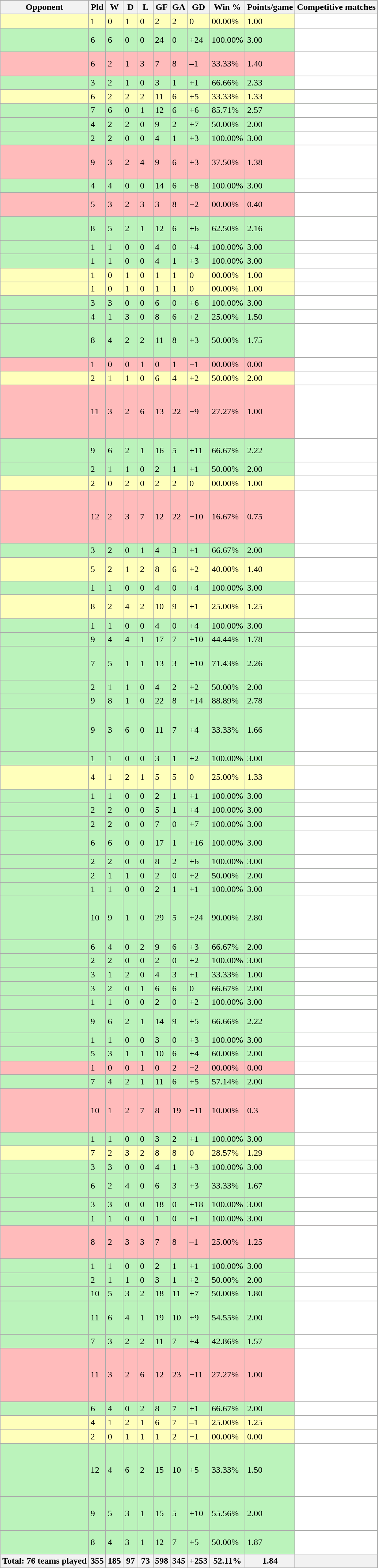<table class="wikitable sortable style="text-align: center; font-size: 100%">
<tr>
</tr>
<tr style="color:black;">
<th>Opponent</th>
<th width=20>Pld</th>
<th width=20>W</th>
<th width=20>D</th>
<th width=20>L</th>
<th width=20>GF</th>
<th width=20>GA</th>
<th width=20>GD</th>
<th width=20>Win %</th>
<th width=20>Points/game</th>
<th>Competitive matches</th>
</tr>
<tr bgcolor="#ffffbb">
<td style="text-align:left;"></td>
<td>1</td>
<td>0</td>
<td>1</td>
<td>0</td>
<td>2</td>
<td>2</td>
<td>0</td>
<td>00.00%</td>
<td>1.00</td>
<td style="text-align:left; background:#FFFFFF"></td>
</tr>
<tr>
</tr>
<tr bgcolor="#bbf3bb">
<td style="text-align:left;"></td>
<td>6</td>
<td>6</td>
<td>0</td>
<td>0</td>
<td>24</td>
<td>0</td>
<td>+24</td>
<td>100.00%</td>
<td>3.00</td>
<td style="text-align:left; background:#FFFFFF"><br><br></td>
</tr>
<tr>
</tr>
<tr bgcolor="#ffbbbb">
<td style="text-align:left;"></td>
<td>6</td>
<td>2</td>
<td>1</td>
<td>3</td>
<td>7</td>
<td>8</td>
<td>–1</td>
<td>33.33%</td>
<td>1.40</td>
<td style="text-align:left; background:#FFFFFF"><strong></strong><br><strong></strong><br><strong></strong></td>
</tr>
<tr>
</tr>
<tr bgcolor="#bbf3bb">
<td style="text-align:left;"></td>
<td>3</td>
<td>2</td>
<td>1</td>
<td>0</td>
<td>3</td>
<td>1</td>
<td>+1</td>
<td>66.66%</td>
<td>2.33</td>
<td style="text-align:left; background:#FFFFFF"></td>
</tr>
<tr>
</tr>
<tr bgcolor="#ffffbb">
<td style="text-align:left;"></td>
<td>6</td>
<td>2</td>
<td>2</td>
<td>2</td>
<td>11</td>
<td>6</td>
<td>+5</td>
<td>33.33%</td>
<td>1.33</td>
<td style="text-align:left; background:#FFFFFF"><strong></strong></td>
</tr>
<tr>
</tr>
<tr bgcolor="#bbf3bb">
<td style="text-align:left;"></td>
<td>7</td>
<td>6</td>
<td>0</td>
<td>1</td>
<td>12</td>
<td>6</td>
<td>+6</td>
<td>85.71%</td>
<td>2.57</td>
<td style="text-align:left; background:#FFFFFF"><strong></strong><br></td>
</tr>
<tr>
</tr>
<tr bgcolor="#bbf3bb">
<td style="text-align:left;"></td>
<td>4</td>
<td>2</td>
<td>2</td>
<td>0</td>
<td>9</td>
<td>2</td>
<td>+7</td>
<td>50.00%</td>
<td>2.00</td>
<td style="text-align:left; background:#FFFFFF"><br></td>
</tr>
<tr>
</tr>
<tr bgcolor="#bbf3bb">
<td style="text-align:left;"></td>
<td>2</td>
<td>2</td>
<td>0</td>
<td>0</td>
<td>4</td>
<td>1</td>
<td>+3</td>
<td>100.00%</td>
<td>3.00</td>
<td style="text-align:left; background:#FFFFFF"></td>
</tr>
<tr>
</tr>
<tr bgcolor="#ffbbbb">
<td style="text-align:left;"></td>
<td>9</td>
<td>3</td>
<td>2</td>
<td>4</td>
<td>9</td>
<td>6</td>
<td>+3</td>
<td>37.50%</td>
<td>1.38</td>
<td style="text-align:left; background:#FFFFFF"><br><br><br><strong></strong></td>
</tr>
<tr>
</tr>
<tr bgcolor="#bbf3bb">
<td style="text-align:left;"></td>
<td>4</td>
<td>4</td>
<td>0</td>
<td>0</td>
<td>14</td>
<td>6</td>
<td>+8</td>
<td>100.00%</td>
<td>3.00</td>
<td style="text-align:left; background:#FFFFFF"></td>
</tr>
<tr>
</tr>
<tr bgcolor="#ffbbbb">
<td style="text-align:left;"></td>
<td>5</td>
<td>3</td>
<td>2</td>
<td>3</td>
<td>3</td>
<td>8</td>
<td>−2</td>
<td>00.00%</td>
<td>0.40</td>
<td style="text-align:left; background:#FFFFFF"><strong></strong><br><strong></strong><br><strong></strong></td>
</tr>
<tr>
</tr>
<tr bgcolor="#bbf3bb">
<td style="text-align:left;"></td>
<td>8</td>
<td>5</td>
<td>2</td>
<td>1</td>
<td>12</td>
<td>6</td>
<td>+6</td>
<td>62.50%</td>
<td>2.16</td>
<td style="text-align:left; background:#FFFFFF"><br><br></td>
</tr>
<tr>
</tr>
<tr bgcolor="#bbf3bb">
<td style="text-align:left;"></td>
<td>1</td>
<td>1</td>
<td>0</td>
<td>0</td>
<td>4</td>
<td>0</td>
<td>+4</td>
<td>100.00%</td>
<td>3.00</td>
<td style="text-align:left; background:#FFFFFF"><strong></strong></td>
</tr>
<tr>
</tr>
<tr bgcolor="#bbf3bb">
<td style="text-align:left;"></td>
<td>1</td>
<td>1</td>
<td>0</td>
<td>0</td>
<td>4</td>
<td>1</td>
<td>+3</td>
<td>100.00%</td>
<td>3.00</td>
<td style="text-align:left; background:#FFFFFF"><strong></strong></td>
</tr>
<tr>
</tr>
<tr bgcolor="#ffffbb">
<td style="text-align:left;"></td>
<td>1</td>
<td>0</td>
<td>1</td>
<td>0</td>
<td>1</td>
<td>1</td>
<td>0</td>
<td>00.00%</td>
<td>1.00</td>
<td style="text-align:left; background:#FFFFFF"></td>
</tr>
<tr>
</tr>
<tr bgcolor="#ffffbb">
<td style="text-align:left;"></td>
<td>1</td>
<td>0</td>
<td>1</td>
<td>0</td>
<td>1</td>
<td>1</td>
<td>0</td>
<td>00.00%</td>
<td>1.00</td>
<td style="text-align:left; background:#FFFFFF"></td>
</tr>
<tr>
</tr>
<tr bgcolor="#bbf3bb">
<td style="text-align:left;"></td>
<td>3</td>
<td>3</td>
<td>0</td>
<td>0</td>
<td>6</td>
<td>0</td>
<td>+6</td>
<td>100.00%</td>
<td>3.00</td>
<td style="text-align:left; background:#FFFFFF"></td>
</tr>
<tr>
</tr>
<tr bgcolor="#bbf3bb">
<td style="text-align:left;"></td>
<td>4</td>
<td>1</td>
<td>3</td>
<td>0</td>
<td>8</td>
<td>6</td>
<td>+2</td>
<td>25.00%</td>
<td>1.50</td>
<td style="text-align:left; background:#FFFFFF"><strong></strong><br><strong></strong></td>
</tr>
<tr>
</tr>
<tr bgcolor="#bbf3bb">
<td style="text-align:left;"></td>
<td>8</td>
<td>4</td>
<td>2</td>
<td>2</td>
<td>11</td>
<td>8</td>
<td>+3</td>
<td>50.00%</td>
<td>1.75</td>
<td style="text-align:left; background:#FFFFFF"><strong></strong><br><br><strong></strong><br></td>
</tr>
<tr>
</tr>
<tr bgcolor="#ffbbbb">
<td style="text-align:left;"></td>
<td>1</td>
<td>0</td>
<td>0</td>
<td>1</td>
<td>0</td>
<td>1</td>
<td>−1</td>
<td>00.00%</td>
<td>0.00</td>
<td style="text-align:left; background:#FFFFFF"><strong></strong></td>
</tr>
<tr>
</tr>
<tr bgcolor="#ffffbb">
<td style="text-align:left;"></td>
<td>2</td>
<td>1</td>
<td>1</td>
<td>0</td>
<td>6</td>
<td>4</td>
<td>+2</td>
<td>50.00%</td>
<td>2.00</td>
<td style="text-align:left; background:#FFFFFF"></td>
</tr>
<tr>
</tr>
<tr bgcolor="#ffbbbb">
<td style="text-align:left;"></td>
<td>11</td>
<td>3</td>
<td>2</td>
<td>6</td>
<td>13</td>
<td>22</td>
<td>−9</td>
<td>27.27%</td>
<td>1.00</td>
<td style="text-align:left; background:#FFFFFF"><strong></strong><br><br><br><strong></strong><br><br><strong></strong></td>
</tr>
<tr>
</tr>
<tr bgcolor="#bbf3bb">
<td style="text-align:left;"></td>
<td>9</td>
<td>6</td>
<td>2</td>
<td>1</td>
<td>16</td>
<td>5</td>
<td>+11</td>
<td>66.67%</td>
<td>2.22</td>
<td style="text-align:left; background:#FFFFFF"><br><br></td>
</tr>
<tr>
</tr>
<tr bgcolor="#bbf3bb">
<td style="text-align:left;"></td>
<td>2</td>
<td>1</td>
<td>1</td>
<td>0</td>
<td>2</td>
<td>1</td>
<td>+1</td>
<td>50.00%</td>
<td>2.00</td>
<td style="text-align:left; background:#FFFFFF"></td>
</tr>
<tr>
</tr>
<tr bgcolor="#ffffbb">
<td style="text-align:left;"></td>
<td>2</td>
<td>0</td>
<td>2</td>
<td>0</td>
<td>2</td>
<td>2</td>
<td>0</td>
<td>00.00%</td>
<td>1.00</td>
<td style="text-align:left; background:#FFFFFF"></td>
</tr>
<tr>
</tr>
<tr bgcolor="#ffbbbb">
<td style="text-align:left;"></td>
<td>12</td>
<td>2</td>
<td>3</td>
<td>7</td>
<td>12</td>
<td>22</td>
<td>−10</td>
<td>16.67%</td>
<td>0.75</td>
<td style="text-align:left; background:#FFFFFF"><strong></strong><br><strong></strong><br><strong></strong><br><br><br></td>
</tr>
<tr>
</tr>
<tr bgcolor="#bbf3bb">
<td style="text-align:left;"></td>
<td>3</td>
<td>2</td>
<td>0</td>
<td>1</td>
<td>4</td>
<td>3</td>
<td>+1</td>
<td>66.67%</td>
<td>2.00</td>
<td style="text-align:left; background:#FFFFFF"></td>
</tr>
<tr>
</tr>
<tr bgcolor="#ffffbb">
<td style="text-align:left;"></td>
<td>5</td>
<td>2</td>
<td>1</td>
<td>2</td>
<td>8</td>
<td>6</td>
<td>+2</td>
<td>40.00%</td>
<td>1.40</td>
<td style="text-align:left; background:#FFFFFF"><strong></strong><br><strong></strong><br><strong></strong></td>
</tr>
<tr>
</tr>
<tr bgcolor="#bbf3bb">
<td style="text-align:left;"></td>
<td>1</td>
<td>1</td>
<td>0</td>
<td>0</td>
<td>4</td>
<td>0</td>
<td>+4</td>
<td>100.00%</td>
<td>3.00</td>
<td style="text-align:left; background:#FFFFFF"></td>
</tr>
<tr>
</tr>
<tr bgcolor="#ffffbb">
<td style="text-align:left;"></td>
<td>8</td>
<td>2</td>
<td>4</td>
<td>2</td>
<td>10</td>
<td>9</td>
<td>+1</td>
<td>25.00%</td>
<td>1.25</td>
<td style="text-align:left; background:#FFFFFF"><br><br></td>
</tr>
<tr>
</tr>
<tr bgcolor="#bbf3bb">
<td style="text-align:left;"></td>
<td>1</td>
<td>1</td>
<td>0</td>
<td>0</td>
<td>4</td>
<td>0</td>
<td>+4</td>
<td>100.00%</td>
<td>3.00</td>
<td style="text-align:left; background:#FFFFFF"></td>
</tr>
<tr>
</tr>
<tr bgcolor="#bbf3bb">
<td style="text-align:left;"></td>
<td>9</td>
<td>4</td>
<td>4</td>
<td>1</td>
<td>17</td>
<td>7</td>
<td>+10</td>
<td>44.44%</td>
<td>1.78</td>
<td style="text-align:left; background:#FFFFFF"><br></td>
</tr>
<tr>
</tr>
<tr bgcolor="#bbf3bb">
<td style="text-align:left;"></td>
<td>7</td>
<td>5</td>
<td>1</td>
<td>1</td>
<td>13</td>
<td>3</td>
<td>+10</td>
<td>71.43%</td>
<td>2.26</td>
<td style="text-align:left; background:#FFFFFF"><br><br><br><strong></strong></td>
</tr>
<tr>
</tr>
<tr bgcolor="#bbf3bb">
<td style="text-align:left;"></td>
<td>2</td>
<td>1</td>
<td>1</td>
<td>0</td>
<td>4</td>
<td>2</td>
<td>+2</td>
<td>50.00%</td>
<td>2.00</td>
<td style="text-align:left; background:#FFFFFF"></td>
</tr>
<tr>
</tr>
<tr bgcolor="#bbf3bb">
<td style="text-align:left;"></td>
<td>9</td>
<td>8</td>
<td>1</td>
<td>0</td>
<td>22</td>
<td>8</td>
<td>+14</td>
<td>88.89%</td>
<td>2.78</td>
<td style="text-align:left; background:#FFFFFF"><br></td>
</tr>
<tr>
</tr>
<tr bgcolor="#bbf3bb">
<td style="text-align:left;"></td>
<td>9</td>
<td>3</td>
<td>6</td>
<td>0</td>
<td>11</td>
<td>7</td>
<td>+4</td>
<td>33.33%</td>
<td>1.66</td>
<td style="text-align:left; background:#FFFFFF"><br><strong></strong><br><strong></strong><br><strong></strong><br><strong></strong></td>
</tr>
<tr>
</tr>
<tr bgcolor="#bbf3bb">
<td style="text-align:left;"></td>
<td>1</td>
<td>1</td>
<td>0</td>
<td>0</td>
<td>3</td>
<td>1</td>
<td>+2</td>
<td>100.00%</td>
<td>3.00</td>
<td style="text-align:left; background:#FFFFFF"><strong></strong></td>
</tr>
<tr>
</tr>
<tr bgcolor="#ffffbb">
<td style="text-align:left;"></td>
<td>4</td>
<td>1</td>
<td>2</td>
<td>1</td>
<td>5</td>
<td>5</td>
<td>0</td>
<td>25.00%</td>
<td>1.33</td>
<td style="text-align:left; background:#FFFFFF"><strong></strong><br><strong></strong><br><strong></strong></td>
</tr>
<tr>
</tr>
<tr bgcolor="#bbf3bb">
<td style="text-align:left;"></td>
<td>1</td>
<td>1</td>
<td>0</td>
<td>0</td>
<td>2</td>
<td>1</td>
<td>+1</td>
<td>100.00%</td>
<td>3.00</td>
<td style="text-align:left; background:#FFFFFF"></td>
</tr>
<tr>
</tr>
<tr bgcolor="#bbf3bb">
<td style="text-align:left;"></td>
<td>2</td>
<td>2</td>
<td>0</td>
<td>0</td>
<td>5</td>
<td>1</td>
<td>+4</td>
<td>100.00%</td>
<td>3.00</td>
<td style="text-align:left; background:#FFFFFF"></td>
</tr>
<tr>
</tr>
<tr bgcolor="#bbf3bb">
<td style="text-align:left;"></td>
<td>2</td>
<td>2</td>
<td>0</td>
<td>0</td>
<td>7</td>
<td>0</td>
<td>+7</td>
<td>100.00%</td>
<td>3.00</td>
<td style="text-align:left; background:#FFFFFF"></td>
</tr>
<tr>
</tr>
<tr bgcolor="#bbf3bb">
<td style="text-align:left;"></td>
<td>6</td>
<td>6</td>
<td>0</td>
<td>0</td>
<td>17</td>
<td>1</td>
<td>+16</td>
<td>100.00%</td>
<td>3.00</td>
<td style="text-align:left; background:#FFFFFF"><br><br></td>
</tr>
<tr>
</tr>
<tr bgcolor="#bbf3bb">
<td style="text-align:left;"></td>
<td>2</td>
<td>2</td>
<td>0</td>
<td>0</td>
<td>8</td>
<td>2</td>
<td>+6</td>
<td>100.00%</td>
<td>3.00</td>
<td style="text-align:left; background:#FFFFFF"></td>
</tr>
<tr>
</tr>
<tr bgcolor="#bbf3bb">
<td style="text-align:left;"></td>
<td>2</td>
<td>1</td>
<td>1</td>
<td>0</td>
<td>2</td>
<td>0</td>
<td>+2</td>
<td>50.00%</td>
<td>2.00</td>
<td style="text-align:left; background:#FFFFFF"></td>
</tr>
<tr>
</tr>
<tr bgcolor="#bbf3bb">
<td style="text-align:left;"></td>
<td>1</td>
<td>1</td>
<td>0</td>
<td>0</td>
<td>2</td>
<td>1</td>
<td>+1</td>
<td>100.00%</td>
<td>3.00</td>
<td style="text-align:left; background:#FFFFFF"></td>
</tr>
<tr>
</tr>
<tr bgcolor="#bbf3bb">
<td style="text-align:left;"></td>
<td>10</td>
<td>9</td>
<td>1</td>
<td>0</td>
<td>29</td>
<td>5</td>
<td>+24</td>
<td>90.00%</td>
<td>2.80</td>
<td style="text-align:left; background:#FFFFFF"><br><br><br><br></td>
</tr>
<tr>
</tr>
<tr bgcolor="#bbf3bb">
<td style="text-align:left;"></td>
<td>6</td>
<td>4</td>
<td>0</td>
<td>2</td>
<td>9</td>
<td>6</td>
<td>+3</td>
<td>66.67%</td>
<td>2.00</td>
<td style="text-align:left; background:#FFFFFF"><strong></strong><br><strong></strong></td>
</tr>
<tr>
</tr>
<tr bgcolor="#bbf3bb">
<td style="text-align:left;"></td>
<td>2</td>
<td>2</td>
<td>0</td>
<td>0</td>
<td>2</td>
<td>0</td>
<td>+2</td>
<td>100.00%</td>
<td>3.00</td>
<td style="text-align:left; background:#FFFFFF"></td>
</tr>
<tr>
</tr>
<tr bgcolor="#bbf3bb">
<td style="text-align:left;"></td>
<td>3</td>
<td>1</td>
<td>2</td>
<td>0</td>
<td>4</td>
<td>3</td>
<td>+1</td>
<td>33.33%</td>
<td>1.00</td>
<td style="text-align:left; background:#FFFFFF"><strong></strong><br><strong></strong></td>
</tr>
<tr>
</tr>
<tr bgcolor="#bbf3bb">
<td style="text-align:left;"></td>
<td>3</td>
<td>2</td>
<td>0</td>
<td>1</td>
<td>6</td>
<td>6</td>
<td>0</td>
<td>66.67%</td>
<td>2.00</td>
<td style="text-align:left; background:#FFFFFF"><strong></strong><br><strong></strong></td>
</tr>
<tr>
</tr>
<tr bgcolor="#bbf3bb">
<td style="text-align:left;"></td>
<td>1</td>
<td>1</td>
<td>0</td>
<td>0</td>
<td>2</td>
<td>0</td>
<td>+2</td>
<td>100.00%</td>
<td>3.00</td>
<td style="text-align:left; background:#FFFFFF"><strong></strong></td>
</tr>
<tr>
</tr>
<tr bgcolor="#bbf3bb">
<td style="text-align:left;"></td>
<td>9</td>
<td>6</td>
<td>2</td>
<td>1</td>
<td>14</td>
<td>9</td>
<td>+5</td>
<td>66.66%</td>
<td>2.22</td>
<td style="text-align:left; background:#FFFFFF"><br><br></td>
</tr>
<tr>
</tr>
<tr bgcolor="#bbf3bb">
<td style="text-align:left;"></td>
<td>1</td>
<td>1</td>
<td>0</td>
<td>0</td>
<td>3</td>
<td>0</td>
<td>+3</td>
<td>100.00%</td>
<td>3.00</td>
<td style="text-align:left; background:#FFFFFF"></td>
</tr>
<tr>
</tr>
<tr bgcolor="#bbf3bb">
<td style="text-align:left;"></td>
<td>5</td>
<td>3</td>
<td>1</td>
<td>1</td>
<td>10</td>
<td>6</td>
<td>+4</td>
<td>60.00%</td>
<td>2.00</td>
<td style="text-align:left; background:#FFFFFF"></td>
</tr>
<tr>
</tr>
<tr bgcolor="#ffbbbb">
<td style="text-align:left;"></td>
<td>1</td>
<td>0</td>
<td>0</td>
<td>1</td>
<td>0</td>
<td>2</td>
<td>−2</td>
<td>00.00%</td>
<td>0.00</td>
<td style="text-align:left; background:#FFFFFF"></td>
</tr>
<tr>
</tr>
<tr bgcolor="#bbf3bb">
<td style="text-align:left;"></td>
<td>7</td>
<td>4</td>
<td>2</td>
<td>1</td>
<td>11</td>
<td>6</td>
<td>+5</td>
<td>57.14%</td>
<td>2.00</td>
<td style="text-align:left; background:#FFFFFF"><strong></strong><br><strong></strong></td>
</tr>
<tr>
</tr>
<tr bgcolor="#ffbbbb">
<td style="text-align:left;"></td>
<td>10</td>
<td>1</td>
<td>2</td>
<td>7</td>
<td>8</td>
<td>19</td>
<td>−11</td>
<td>10.00%</td>
<td>0.3</td>
<td style="text-align:left; background:#FFFFFF"><strong></strong><br><strong></strong><br><br><strong></strong><br><strong></strong></td>
</tr>
<tr>
</tr>
<tr bgcolor="#bbf3bb">
<td style="text-align:left;"></td>
<td>1</td>
<td>1</td>
<td>0</td>
<td>0</td>
<td>3</td>
<td>2</td>
<td>+1</td>
<td>100.00%</td>
<td>3.00</td>
<td style="text-align:left; background:#FFFFFF"></td>
</tr>
<tr>
</tr>
<tr bgcolor="#ffffbb">
<td style="text-align:left;"></td>
<td>7</td>
<td>2</td>
<td>3</td>
<td>2</td>
<td>8</td>
<td>8</td>
<td>0</td>
<td>28.57%</td>
<td>1.29</td>
<td style="text-align:left; background:#FFFFFF"><br><strong></strong></td>
</tr>
<tr>
</tr>
<tr bgcolor="#bbf3bb">
<td style="text-align:left;"></td>
<td>3</td>
<td>3</td>
<td>0</td>
<td>0</td>
<td>4</td>
<td>1</td>
<td>+3</td>
<td>100.00%</td>
<td>3.00</td>
<td style="text-align:left; background:#FFFFFF"><strong></strong></td>
</tr>
<tr>
</tr>
<tr bgcolor="#bbf3bb">
<td style="text-align:left;"></td>
<td>6</td>
<td>2</td>
<td>4</td>
<td>0</td>
<td>6</td>
<td>3</td>
<td>+3</td>
<td>33.33%</td>
<td>1.67</td>
<td style="text-align:left; background:#FFFFFF"><br><strong></strong><br></td>
</tr>
<tr>
</tr>
<tr bgcolor="#bbf3bb">
<td style="text-align:left;"></td>
<td>3</td>
<td>3</td>
<td>0</td>
<td>0</td>
<td>18</td>
<td>0</td>
<td>+18</td>
<td>100.00%</td>
<td>3.00</td>
<td style="text-align:left; background:#FFFFFF"></td>
</tr>
<tr>
</tr>
<tr bgcolor="#bbf3bb">
<td style="text-align:left;"></td>
<td>1</td>
<td>1</td>
<td>0</td>
<td>0</td>
<td>1</td>
<td>0</td>
<td>+1</td>
<td>100.00%</td>
<td>3.00</td>
<td style="text-align:left; background:#FFFFFF"></td>
</tr>
<tr>
</tr>
<tr bgcolor="#ffbbbb">
<td style="text-align:left;"></td>
<td>8</td>
<td>2</td>
<td>3</td>
<td>3</td>
<td>7</td>
<td>8</td>
<td>–1</td>
<td>25.00%</td>
<td>1.25</td>
<td style="text-align:left; background:#FFFFFF"><br><br><strong></strong><br><strong></strong></td>
</tr>
<tr>
</tr>
<tr bgcolor="#bbf3bb">
<td style="text-align:left;"></td>
<td>1</td>
<td>1</td>
<td>0</td>
<td>0</td>
<td>2</td>
<td>1</td>
<td>+1</td>
<td>100.00%</td>
<td>3.00</td>
<td style="text-align:left; background:#FFFFFF"></td>
</tr>
<tr>
</tr>
<tr bgcolor="#bbf3bb">
<td style="text-align:left;"></td>
<td>2</td>
<td>1</td>
<td>1</td>
<td>0</td>
<td>3</td>
<td>1</td>
<td>+2</td>
<td>50.00%</td>
<td>2.00</td>
<td style="text-align:left; background:#FFFFFF"></td>
</tr>
<tr>
</tr>
<tr bgcolor="#bbf3bb">
<td style="text-align:left;"></td>
<td>10</td>
<td>5</td>
<td>3</td>
<td>2</td>
<td>18</td>
<td>11</td>
<td>+7</td>
<td>50.00%</td>
<td>1.80</td>
<td style="text-align:left; background:#FFFFFF"><br></td>
</tr>
<tr>
</tr>
<tr bgcolor="#bbf3bb">
<td style="text-align:left;"></td>
<td>11</td>
<td>6</td>
<td>4</td>
<td>1</td>
<td>19</td>
<td>10</td>
<td>+9</td>
<td>54.55%</td>
<td>2.00</td>
<td style="text-align:left; background:#FFFFFF"><br><br><br></td>
</tr>
<tr>
</tr>
<tr bgcolor="#bbf3bb">
<td style="text-align:left;"></td>
<td>7</td>
<td>3</td>
<td>2</td>
<td>2</td>
<td>11</td>
<td>7</td>
<td>+4</td>
<td>42.86%</td>
<td>1.57</td>
<td style="text-align:left; background:#FFFFFF"></td>
</tr>
<tr>
</tr>
<tr bgcolor="#ffbbbb">
<td style="text-align:left;"></td>
<td>11</td>
<td>3</td>
<td>2</td>
<td>6</td>
<td>12</td>
<td>23</td>
<td>−11</td>
<td>27.27%</td>
<td>1.00</td>
<td style="text-align:left; background:#FFFFFF"><strong></strong><br><strong></strong><br><br><strong></strong><br><strong></strong><br><strong></strong></td>
</tr>
<tr>
</tr>
<tr bgcolor="#bbf3bb">
<td style="text-align:left;"></td>
<td>6</td>
<td>4</td>
<td>0</td>
<td>2</td>
<td>8</td>
<td>7</td>
<td>+1</td>
<td>66.67%</td>
<td>2.00</td>
<td style="text-align:left; background:#FFFFFF"><br></td>
</tr>
<tr>
</tr>
<tr bgcolor="#ffffbb">
<td style="text-align:left;"></td>
<td>4</td>
<td>1</td>
<td>2</td>
<td>1</td>
<td>6</td>
<td>7</td>
<td>–1</td>
<td>25.00%</td>
<td>1.25</td>
<td style="text-align:left; background:#FFFFFF"><strong></strong></td>
</tr>
<tr>
</tr>
<tr bgcolor="#ffffbb">
<td style="text-align:left;"></td>
<td>2</td>
<td>0</td>
<td>1</td>
<td>1</td>
<td>1</td>
<td>2</td>
<td>−1</td>
<td>00.00%</td>
<td>0.00</td>
<td style="text-align:left; background:#FFFFFF"></td>
</tr>
<tr>
</tr>
<tr bgcolor="#bbf3bb">
<td style="text-align:left;"></td>
<td>12</td>
<td>4</td>
<td>6</td>
<td>2</td>
<td>15</td>
<td>10</td>
<td>+5</td>
<td>33.33%</td>
<td>1.50</td>
<td style="text-align:left; background:#FFFFFF"><strong></strong><br><strong></strong><br><br><strong></strong><br><br></td>
</tr>
<tr>
</tr>
<tr bgcolor="#bbf3bb">
<td style="text-align:left;"></td>
<td>9</td>
<td>5</td>
<td>3</td>
<td>1</td>
<td>15</td>
<td>5</td>
<td>+10</td>
<td>55.56%</td>
<td>2.00</td>
<td style="text-align:left; background:#FFFFFF"><br><br><br></td>
</tr>
<tr>
</tr>
<tr bgcolor="#bbf3bb">
<td style="text-align:left;"></td>
<td>8</td>
<td>4</td>
<td>3</td>
<td>1</td>
<td>12</td>
<td>7</td>
<td>+5</td>
<td>50.00%</td>
<td>1.87</td>
<td style="text-align:left; background:#FFFFFF"><br><br></td>
</tr>
<tr class="sortbottom">
<th>Total: 76 teams played</th>
<th>355</th>
<th>185</th>
<th>97</th>
<th>73</th>
<th>598</th>
<th>345</th>
<th>+253</th>
<th>52.11%</th>
<th>1.84</th>
<th></th>
</tr>
</table>
